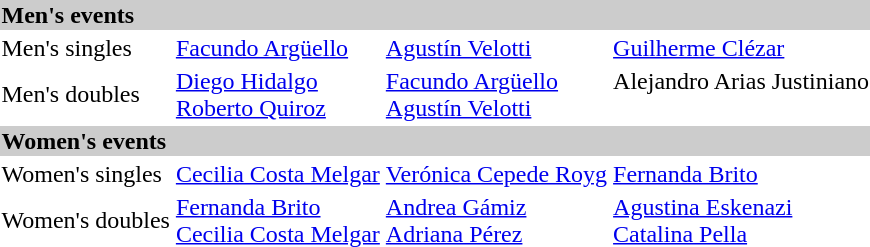<table>
<tr bgcolor="#cccccc">
<td colspan=4><strong>Men's events</strong></td>
</tr>
<tr>
<td>Men's singles<br></td>
<td><a href='#'>Facundo Argüello</a><br><em></em></td>
<td><a href='#'>Agustín Velotti</a><br><em></em></td>
<td><a href='#'>Guilherme Clézar</a><br><em></em></td>
</tr>
<tr>
<td>Men's doubles<br></td>
<td><a href='#'>Diego Hidalgo</a><br><a href='#'>Roberto Quiroz</a><br><em></em></td>
<td><a href='#'>Facundo Argüello</a><br><a href='#'>Agustín Velotti</a><br><em></em></td>
<td>Alejandro Arias Justiniano<br><br><em></em></td>
</tr>
<tr bgcolor="#cccccc">
<td colspan=4><strong>Women's events</strong></td>
</tr>
<tr>
<td>Women's singles<br></td>
<td><a href='#'>Cecilia Costa Melgar</a><br><em></em></td>
<td><a href='#'>Verónica Cepede Royg</a><br><em></em></td>
<td><a href='#'>Fernanda Brito</a><br><em></em></td>
</tr>
<tr>
<td>Women's doubles<br></td>
<td><a href='#'>Fernanda Brito</a><br><a href='#'>Cecilia Costa Melgar</a><br><em></em></td>
<td><a href='#'>Andrea Gámiz</a><br><a href='#'>Adriana Pérez</a><br><em></em></td>
<td><a href='#'>Agustina Eskenazi</a><br><a href='#'>Catalina Pella</a><br><em></em></td>
</tr>
</table>
